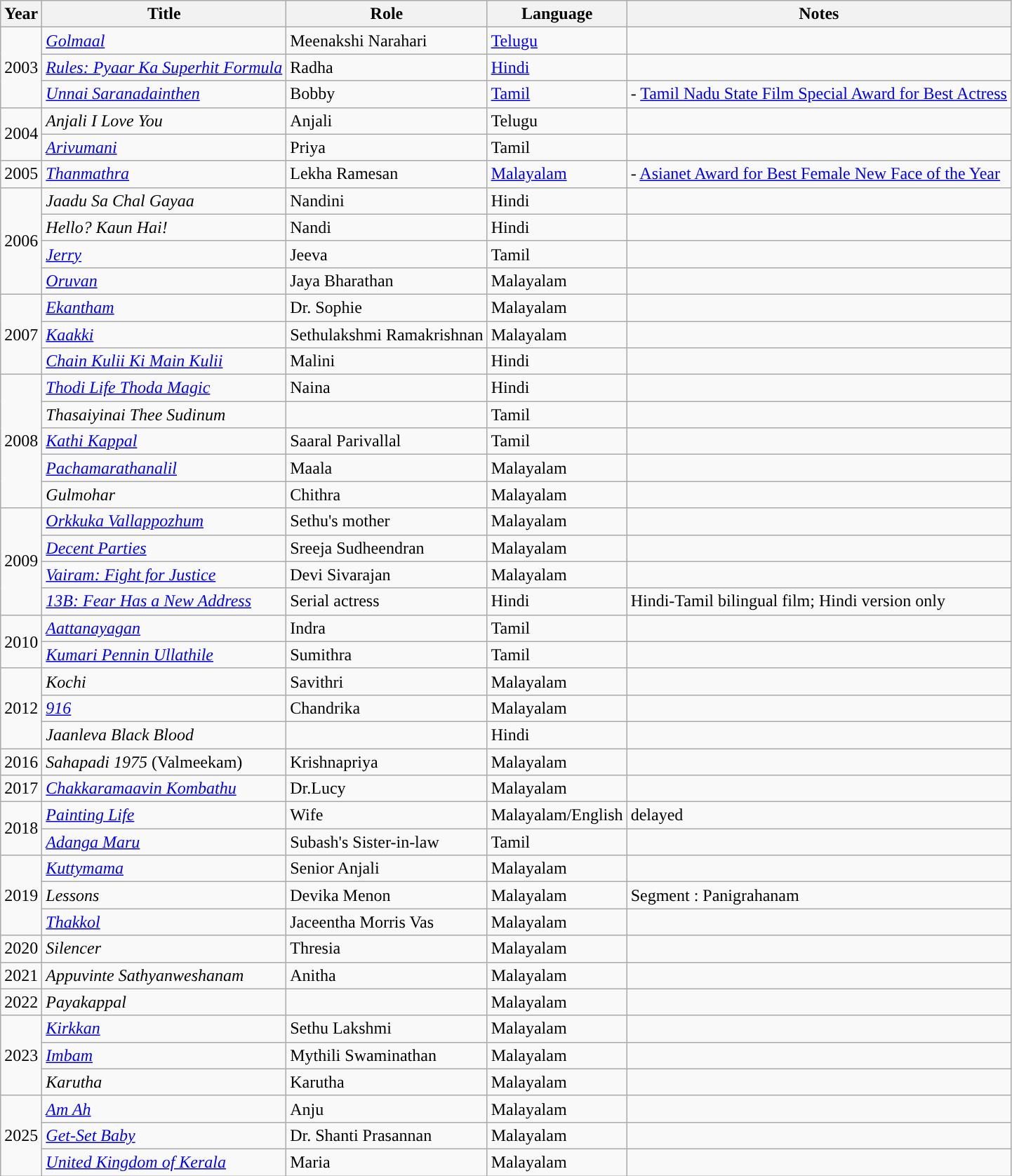<table class="wikitable sortable">
<tr>
<th scope="col">Year</th>
<th scope="col">Title</th>
<th scope="col">Role</th>
<th scope="col">Language</th>
<th class="unsortable" scope="col">Notes</th>
</tr>
<tr>
<td rowspan="3">2003</td>
<td><em><a href='#'>Golmaal</a></em></td>
<td>Meenakshi Narahari</td>
<td><a href='#'>Telugu</a></td>
<td></td>
</tr>
<tr>
<td><em><a href='#'>Rules: Pyaar Ka Superhit Formula</a></em></td>
<td>Radha</td>
<td><a href='#'>Hindi</a></td>
<td></td>
</tr>
<tr>
<td><em><a href='#'>Unnai Saranadainthen</a></em></td>
<td>Bobby</td>
<td><a href='#'>Tamil</a></td>
<td> - <a href='#'>Tamil Nadu State Film Special Award for Best Actress</a></td>
</tr>
<tr>
<td rowspan="2">2004</td>
<td><em>Anjali I Love You</em></td>
<td>Anjali</td>
<td>Telugu</td>
<td></td>
</tr>
<tr>
<td><em><a href='#'>Arivumani</a></em></td>
<td>Priya</td>
<td>Tamil</td>
<td></td>
</tr>
<tr>
<td>2005</td>
<td><em><a href='#'>Thanmathra</a></em></td>
<td>Lekha Ramesan</td>
<td><a href='#'>Malayalam</a></td>
<td> - <a href='#'>Asianet Award for Best Female New Face of the Year</a></td>
</tr>
<tr>
<td rowspan="4">2006</td>
<td><em>Jaadu Sa Chal Gayaa</em></td>
<td>Nandini</td>
<td>Hindi</td>
<td></td>
</tr>
<tr>
<td><em>Hello? Kaun Hai!</em></td>
<td>Nandi</td>
<td>Hindi</td>
<td></td>
</tr>
<tr>
<td><em><a href='#'>Jerry</a></em></td>
<td>Jeeva</td>
<td>Tamil</td>
<td></td>
</tr>
<tr>
<td><em><a href='#'>Oruvan</a></em></td>
<td>Jaya Bharathan</td>
<td>Malayalam</td>
<td></td>
</tr>
<tr>
<td rowspan="3">2007</td>
<td><em><a href='#'>Ekantham</a></em></td>
<td>Dr. Sophie</td>
<td>Malayalam</td>
<td></td>
</tr>
<tr>
<td><em><a href='#'>Kaakki</a></em></td>
<td>Sethulakshmi Ramakrishnan</td>
<td>Malayalam</td>
<td></td>
</tr>
<tr>
<td><em><a href='#'>Chain Kulii Ki Main Kulii</a></em></td>
<td>Malini</td>
<td>Hindi</td>
<td></td>
</tr>
<tr>
<td rowspan="5">2008</td>
<td><em><a href='#'>Thodi Life Thoda Magic</a></em></td>
<td>Naina</td>
<td>Hindi</td>
<td></td>
</tr>
<tr>
<td><em>Thasaiyinai Thee Sudinum</em></td>
<td></td>
<td>Tamil</td>
<td></td>
</tr>
<tr>
<td><em><a href='#'>Kathi Kappal</a></em></td>
<td>Saaral Parivallal</td>
<td>Tamil</td>
<td></td>
</tr>
<tr>
<td><em><a href='#'>Pachamarathanalil</a></em></td>
<td>Maala</td>
<td>Malayalam</td>
<td></td>
</tr>
<tr>
<td><em>Gulmohar</em></td>
<td>Chithra</td>
<td>Malayalam</td>
<td></td>
</tr>
<tr>
<td rowspan="4">2009</td>
<td><em><a href='#'>Orkkuka Vallappozhum</a></em></td>
<td>Sethu's mother</td>
<td>Malayalam</td>
<td></td>
</tr>
<tr>
<td><em><a href='#'>Decent Parties</a></em></td>
<td>Sreeja Sudheendran</td>
<td>Malayalam</td>
<td></td>
</tr>
<tr>
<td><em><a href='#'>Vairam: Fight for Justice</a></em></td>
<td>Devi Sivarajan</td>
<td>Malayalam</td>
<td></td>
</tr>
<tr>
<td><em><a href='#'>13B: Fear Has a New Address</a></em></td>
<td>Serial actress</td>
<td>Hindi</td>
<td>Hindi-Tamil bilingual film; Hindi version only</td>
</tr>
<tr>
<td rowspan="2">2010</td>
<td><em><a href='#'>Aattanayagan</a></em></td>
<td>Indra</td>
<td>Tamil</td>
<td></td>
</tr>
<tr>
<td><em><a href='#'>Kumari Pennin Ullathile</a></em></td>
<td>Sumithra</td>
<td>Tamil</td>
<td></td>
</tr>
<tr>
<td rowspan="3">2012</td>
<td><em>Kochi</em></td>
<td>Savithri</td>
<td>Malayalam</td>
<td></td>
</tr>
<tr>
<td><em><a href='#'>916</a></em></td>
<td>Chandrika</td>
<td>Malayalam</td>
<td></td>
</tr>
<tr>
<td><em>Jaanleva Black Blood</em></td>
<td></td>
<td>Hindi</td>
<td></td>
</tr>
<tr>
<td>2016</td>
<td><em>Sahapadi 1975</em> (Valmeekam)</td>
<td>Krishnapriya</td>
<td>Malayalam</td>
<td></td>
</tr>
<tr>
<td>2017</td>
<td><em><a href='#'>Chakkaramaavin Kombathu</a></em></td>
<td>Dr.Lucy</td>
<td>Malayalam</td>
<td></td>
</tr>
<tr>
<td rowspan=2>2018</td>
<td><em><a href='#'>Painting Life</a></em></td>
<td>Wife</td>
<td>Malayalam/English</td>
<td>delayed</td>
</tr>
<tr>
<td><em><a href='#'>Adanga Maru</a></em></td>
<td>Subash's Sister-in-law</td>
<td>Tamil</td>
<td></td>
</tr>
<tr>
<td rowspan=3>2019</td>
<td><em><a href='#'>Kuttymama</a></em></td>
<td>Senior Anjali</td>
<td>Malayalam</td>
<td></td>
</tr>
<tr>
<td><em>Lessons</em></td>
<td>Devika Menon</td>
<td>Malayalam</td>
<td>Segment : Panigrahanam</td>
</tr>
<tr>
<td><em><a href='#'>Thakkol</a></em></td>
<td>Jaceentha Morris Vas</td>
<td>Malayalam</td>
<td></td>
</tr>
<tr>
<td>2020</td>
<td><em>Silencer</em></td>
<td>Thresia</td>
<td>Malayalam</td>
<td></td>
</tr>
<tr>
<td>2021</td>
<td><em>Appuvinte Sathyanweshanam</em></td>
<td>Anitha</td>
<td>Malayalam</td>
<td></td>
</tr>
<tr>
<td>2022</td>
<td><em>Payakappal</em></td>
<td></td>
<td>Malayalam</td>
<td></td>
</tr>
<tr>
<td rowspan=3>2023</td>
<td><em><a href='#'>Kirkkan</a></em></td>
<td>Sethu Lakshmi</td>
<td>Malayalam</td>
<td></td>
</tr>
<tr>
<td><em><a href='#'>Imbam</a></em></td>
<td>Mythili Swaminathan</td>
<td>Malayalam</td>
<td></td>
</tr>
<tr>
<td><em>Karutha</em></td>
<td>Karutha</td>
<td>Malayalam</td>
<td></td>
</tr>
<tr>
<td rowspan=3>2025</td>
<td><em><a href='#'>Am Ah</a></em></td>
<td>Anju</td>
<td>Malayalam</td>
<td></td>
</tr>
<tr>
<td><em><a href='#'>Get-Set Baby</a></em></td>
<td>Dr. Shanti Prasannan</td>
<td>Malayalam</td>
<td></td>
</tr>
<tr>
<td><em><a href='#'>United Kingdom of Kerala</a></td>
<td>Maria</td>
<td>Malayalam</td>
<td></td>
</tr>
</table>
